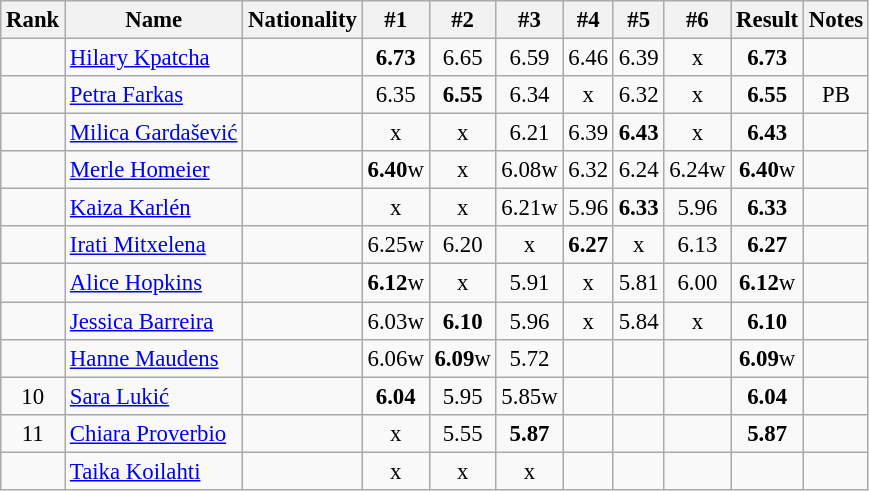<table class="wikitable sortable" style="text-align:center;font-size:95%">
<tr>
<th>Rank</th>
<th>Name</th>
<th>Nationality</th>
<th>#1</th>
<th>#2</th>
<th>#3</th>
<th>#4</th>
<th>#5</th>
<th>#6</th>
<th>Result</th>
<th>Notes</th>
</tr>
<tr>
<td></td>
<td align=left><a href='#'>Hilary Kpatcha</a></td>
<td align=left></td>
<td><strong>6.73</strong></td>
<td>6.65</td>
<td>6.59</td>
<td>6.46</td>
<td>6.39</td>
<td>x</td>
<td><strong>6.73</strong></td>
<td></td>
</tr>
<tr>
<td></td>
<td align=left><a href='#'>Petra Farkas</a></td>
<td align=left></td>
<td>6.35</td>
<td><strong>6.55</strong></td>
<td>6.34</td>
<td>x</td>
<td>6.32</td>
<td>x</td>
<td><strong>6.55</strong></td>
<td>PB</td>
</tr>
<tr>
<td></td>
<td align=left><a href='#'>Milica Gardašević</a></td>
<td align=left></td>
<td>x</td>
<td>x</td>
<td>6.21</td>
<td>6.39</td>
<td><strong>6.43</strong></td>
<td>x</td>
<td><strong>6.43</strong></td>
<td></td>
</tr>
<tr>
<td></td>
<td align=left><a href='#'>Merle Homeier</a></td>
<td align=left></td>
<td><strong>6.40</strong>w</td>
<td>x</td>
<td>6.08w</td>
<td>6.32</td>
<td>6.24</td>
<td>6.24w</td>
<td><strong>6.40</strong>w</td>
<td></td>
</tr>
<tr>
<td></td>
<td align=left><a href='#'>Kaiza Karlén</a></td>
<td align=left></td>
<td>x</td>
<td>x</td>
<td>6.21w</td>
<td>5.96</td>
<td><strong>6.33</strong></td>
<td>5.96</td>
<td><strong>6.33</strong></td>
<td></td>
</tr>
<tr>
<td></td>
<td align=left><a href='#'>Irati Mitxelena</a></td>
<td align=left></td>
<td>6.25w</td>
<td>6.20</td>
<td>x</td>
<td><strong>6.27</strong></td>
<td>x</td>
<td>6.13</td>
<td><strong>6.27</strong></td>
<td></td>
</tr>
<tr>
<td></td>
<td align=left><a href='#'>Alice Hopkins</a></td>
<td align=left></td>
<td><strong>6.12</strong>w</td>
<td>x</td>
<td>5.91</td>
<td>x</td>
<td>5.81</td>
<td>6.00</td>
<td><strong>6.12</strong>w</td>
<td></td>
</tr>
<tr>
<td></td>
<td align=left><a href='#'>Jessica Barreira</a></td>
<td align=left></td>
<td>6.03w</td>
<td><strong>6.10</strong></td>
<td>5.96</td>
<td>x</td>
<td>5.84</td>
<td>x</td>
<td><strong>6.10</strong></td>
<td></td>
</tr>
<tr>
<td></td>
<td align=left><a href='#'>Hanne Maudens</a></td>
<td align=left></td>
<td>6.06w</td>
<td><strong>6.09</strong>w</td>
<td>5.72</td>
<td></td>
<td></td>
<td></td>
<td><strong>6.09</strong>w</td>
<td></td>
</tr>
<tr>
<td>10</td>
<td align=left><a href='#'>Sara Lukić</a></td>
<td align=left></td>
<td><strong>6.04</strong></td>
<td>5.95</td>
<td>5.85w</td>
<td></td>
<td></td>
<td></td>
<td><strong>6.04</strong></td>
<td></td>
</tr>
<tr>
<td>11</td>
<td align=left><a href='#'>Chiara Proverbio</a></td>
<td align=left></td>
<td>x</td>
<td>5.55</td>
<td><strong>5.87</strong></td>
<td></td>
<td></td>
<td></td>
<td><strong>5.87</strong></td>
<td></td>
</tr>
<tr>
<td></td>
<td align=left><a href='#'>Taika Koilahti</a></td>
<td align=left></td>
<td>x</td>
<td>x</td>
<td>x</td>
<td></td>
<td></td>
<td></td>
<td><strong></strong></td>
<td></td>
</tr>
</table>
